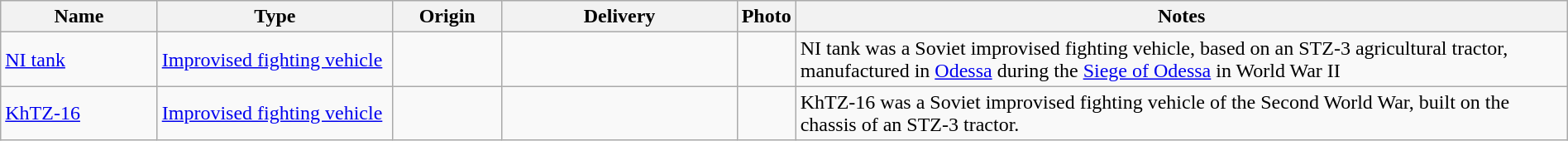<table class="wikitable" style="width:100%;">
<tr>
<th style="width:10%;">Name</th>
<th style="width:15%;">Type</th>
<th style="width:7%;">Origin</th>
<th style="width:15%;">Delivery</th>
<th>Photo</th>
<th>Notes</th>
</tr>
<tr>
<td><a href='#'>NI tank</a></td>
<td><a href='#'>Improvised fighting vehicle</a></td>
<td></td>
<td></td>
<td></td>
<td>NI tank was a Soviet improvised fighting vehicle, based on an STZ-3 agricultural tractor, manufactured in <a href='#'>Odessa</a> during the <a href='#'>Siege of Odessa</a> in World War II</td>
</tr>
<tr>
<td><a href='#'>KhTZ-16</a></td>
<td><a href='#'>Improvised fighting vehicle</a></td>
<td></td>
<td></td>
<td></td>
<td>KhTZ-16 was a Soviet improvised fighting vehicle of the Second World War, built on the chassis of an STZ-3 tractor.</td>
</tr>
</table>
